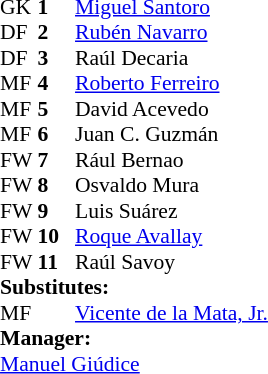<table style="font-size:90%; margin:0.2em auto;" cellspacing="0" cellpadding="0">
<tr>
<th width="25"></th>
<th width="25"></th>
</tr>
<tr>
<td>GK</td>
<td><strong>1</strong></td>
<td> <a href='#'>Miguel Santoro</a></td>
</tr>
<tr>
<td>DF</td>
<td><strong>2</strong></td>
<td> <a href='#'>Rubén Navarro</a></td>
</tr>
<tr>
<td>DF</td>
<td><strong>3</strong></td>
<td> Raúl Decaria</td>
</tr>
<tr>
<td>MF</td>
<td><strong>4</strong></td>
<td> <a href='#'>Roberto Ferreiro</a></td>
</tr>
<tr>
<td>MF</td>
<td><strong>5</strong></td>
<td> David Acevedo</td>
</tr>
<tr>
<td>MF</td>
<td><strong>6</strong></td>
<td> Juan C. Guzmán</td>
</tr>
<tr>
<td>FW</td>
<td><strong>7</strong></td>
<td> Rául Bernao</td>
</tr>
<tr>
<td>FW</td>
<td><strong>8</strong></td>
<td> Osvaldo Mura</td>
</tr>
<tr>
<td>FW</td>
<td><strong>9</strong></td>
<td> Luis Suárez</td>
<td></td>
<td></td>
</tr>
<tr>
<td>FW</td>
<td><strong>10</strong></td>
<td> <a href='#'>Roque Avallay</a></td>
</tr>
<tr>
<td>FW</td>
<td><strong>11</strong></td>
<td> Raúl Savoy</td>
</tr>
<tr>
<td colspan=3><strong>Substitutes:</strong></td>
</tr>
<tr>
<td>MF</td>
<td></td>
<td> <a href='#'>Vicente de la Mata, Jr.</a></td>
<td></td>
<td></td>
</tr>
<tr>
<td colspan=3><strong>Manager:</strong></td>
</tr>
<tr>
<td colspan=4> <a href='#'>Manuel Giúdice</a></td>
</tr>
</table>
